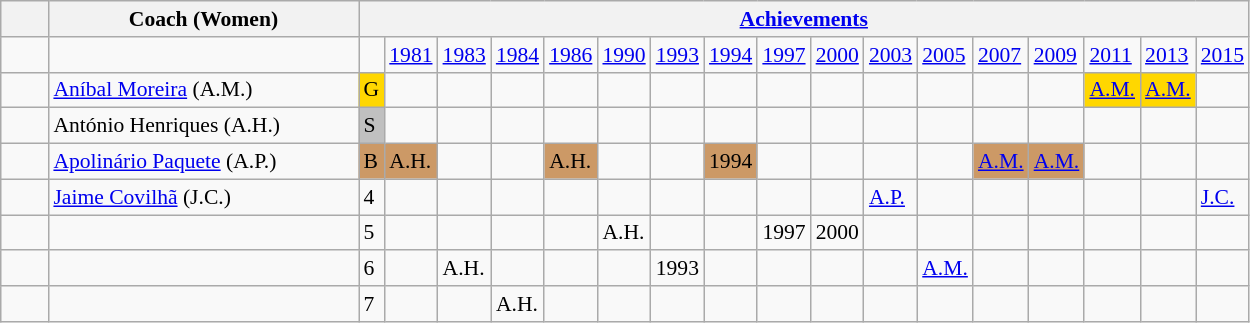<table class="wikitable" style="font-size:90%;">
<tr>
<th width=25></th>
<th width=200>Coach (Women)</th>
<th colspan="17"><a href='#'>Achievements</a></th>
</tr>
<tr>
<td></td>
<td></td>
<td></td>
<td><a href='#'>1981</a></td>
<td><a href='#'>1983</a></td>
<td><a href='#'>1984</a></td>
<td><a href='#'>1986</a></td>
<td><a href='#'>1990</a></td>
<td><a href='#'>1993</a></td>
<td><a href='#'>1994</a></td>
<td><a href='#'>1997</a></td>
<td><a href='#'>2000</a></td>
<td><a href='#'>2003</a></td>
<td><a href='#'>2005</a></td>
<td><a href='#'>2007</a></td>
<td><a href='#'>2009</a></td>
<td><a href='#'>2011</a></td>
<td><a href='#'>2013</a></td>
<td><a href='#'>2015</a></td>
</tr>
<tr>
<td align=right></td>
<td><a href='#'>Aníbal Moreira</a> (A.M.)    </td>
<td style="background:gold;">G</td>
<td></td>
<td></td>
<td></td>
<td></td>
<td></td>
<td></td>
<td></td>
<td></td>
<td></td>
<td></td>
<td></td>
<td></td>
<td></td>
<td style="background:gold;"><a href='#'>A.M.</a></td>
<td style="background:gold;"><a href='#'>A.M.</a></td>
<td></td>
</tr>
<tr>
<td align=right></td>
<td>António Henriques (A.H.) </td>
<td style="background:silver;">S</td>
<td></td>
<td></td>
<td></td>
<td></td>
<td></td>
<td></td>
<td></td>
<td></td>
<td></td>
<td></td>
<td></td>
<td></td>
<td></td>
<td></td>
<td></td>
<td></td>
</tr>
<tr>
<td align=right></td>
<td><a href='#'>Apolinário Paquete</a> (A.P.)</td>
<td style="background:#c96;">B</td>
<td style="background:#c96;">A.H.</td>
<td></td>
<td></td>
<td style="background:#c96;">A.H.</td>
<td></td>
<td></td>
<td style="background:#c96;">1994</td>
<td></td>
<td></td>
<td></td>
<td></td>
<td style="background:#c96;"><a href='#'>A.M.</a></td>
<td style="background:#c96;"><a href='#'>A.M.</a></td>
<td></td>
<td></td>
<td></td>
</tr>
<tr>
<td align=right></td>
<td><a href='#'>Jaime Covilhã</a> (J.C.)</td>
<td>4</td>
<td></td>
<td></td>
<td></td>
<td></td>
<td></td>
<td></td>
<td></td>
<td></td>
<td></td>
<td><a href='#'>A.P.</a></td>
<td></td>
<td></td>
<td></td>
<td></td>
<td></td>
<td><a href='#'>J.C.</a></td>
</tr>
<tr>
<td></td>
<td></td>
<td>5</td>
<td></td>
<td></td>
<td></td>
<td></td>
<td>A.H.</td>
<td></td>
<td></td>
<td>1997</td>
<td>2000</td>
<td></td>
<td></td>
<td></td>
<td></td>
<td></td>
<td></td>
<td></td>
</tr>
<tr>
<td></td>
<td></td>
<td>6</td>
<td></td>
<td>A.H.</td>
<td></td>
<td></td>
<td></td>
<td>1993</td>
<td></td>
<td></td>
<td></td>
<td></td>
<td><a href='#'>A.M.</a></td>
<td></td>
<td></td>
<td></td>
<td></td>
<td></td>
</tr>
<tr>
<td></td>
<td></td>
<td>7</td>
<td></td>
<td></td>
<td>A.H.</td>
<td></td>
<td></td>
<td></td>
<td></td>
<td></td>
<td></td>
<td></td>
<td></td>
<td></td>
<td></td>
<td></td>
<td></td>
<td></td>
</tr>
</table>
